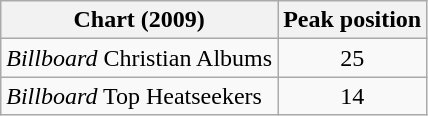<table class="wikitable sortable">
<tr>
<th>Chart (2009)</th>
<th>Peak position</th>
</tr>
<tr>
<td><em>Billboard</em> Christian Albums</td>
<td align="center">25</td>
</tr>
<tr>
<td><em>Billboard</em> Top Heatseekers</td>
<td align="center">14</td>
</tr>
</table>
